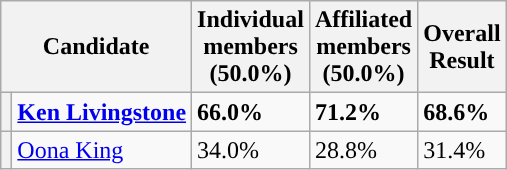<table class="wikitable">
<tr>
<th colspan= 2>Candidate</th>
<th>Individual <br> members <br> <strong>(50.0%)</strong></th>
<th>Affiliated <br> members<br> <strong>(50.0%)</strong></th>
<th>Overall <br> Result</th>
</tr>
<tr>
<th style="background-color: "></th>
<td><strong><a href='#'>Ken Livingstone</a></strong></td>
<td><strong>66.0%</strong></td>
<td><strong>71.2%</strong></td>
<td><strong>68.6%</strong></td>
</tr>
<tr>
<th style="background-color: "></th>
<td><a href='#'>Oona King</a></td>
<td>34.0%</td>
<td>28.8%</td>
<td>31.4%</td>
</tr>
</table>
